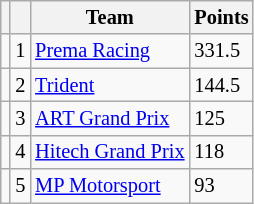<table class="wikitable" style="font-size: 85%;">
<tr>
<th></th>
<th></th>
<th>Team</th>
<th>Points</th>
</tr>
<tr>
<td align="left"></td>
<td align="center">1</td>
<td> <a href='#'>Prema Racing</a></td>
<td>331.5</td>
</tr>
<tr>
<td align="left"></td>
<td align="center">2</td>
<td> <a href='#'>Trident</a></td>
<td>144.5</td>
</tr>
<tr>
<td align="left"></td>
<td align="center">3</td>
<td> <a href='#'>ART Grand Prix</a></td>
<td>125</td>
</tr>
<tr>
<td align="left"></td>
<td align="center">4</td>
<td> <a href='#'>Hitech Grand Prix</a></td>
<td>118</td>
</tr>
<tr>
<td align="left"></td>
<td align="center">5</td>
<td> <a href='#'>MP Motorsport</a></td>
<td>93</td>
</tr>
</table>
